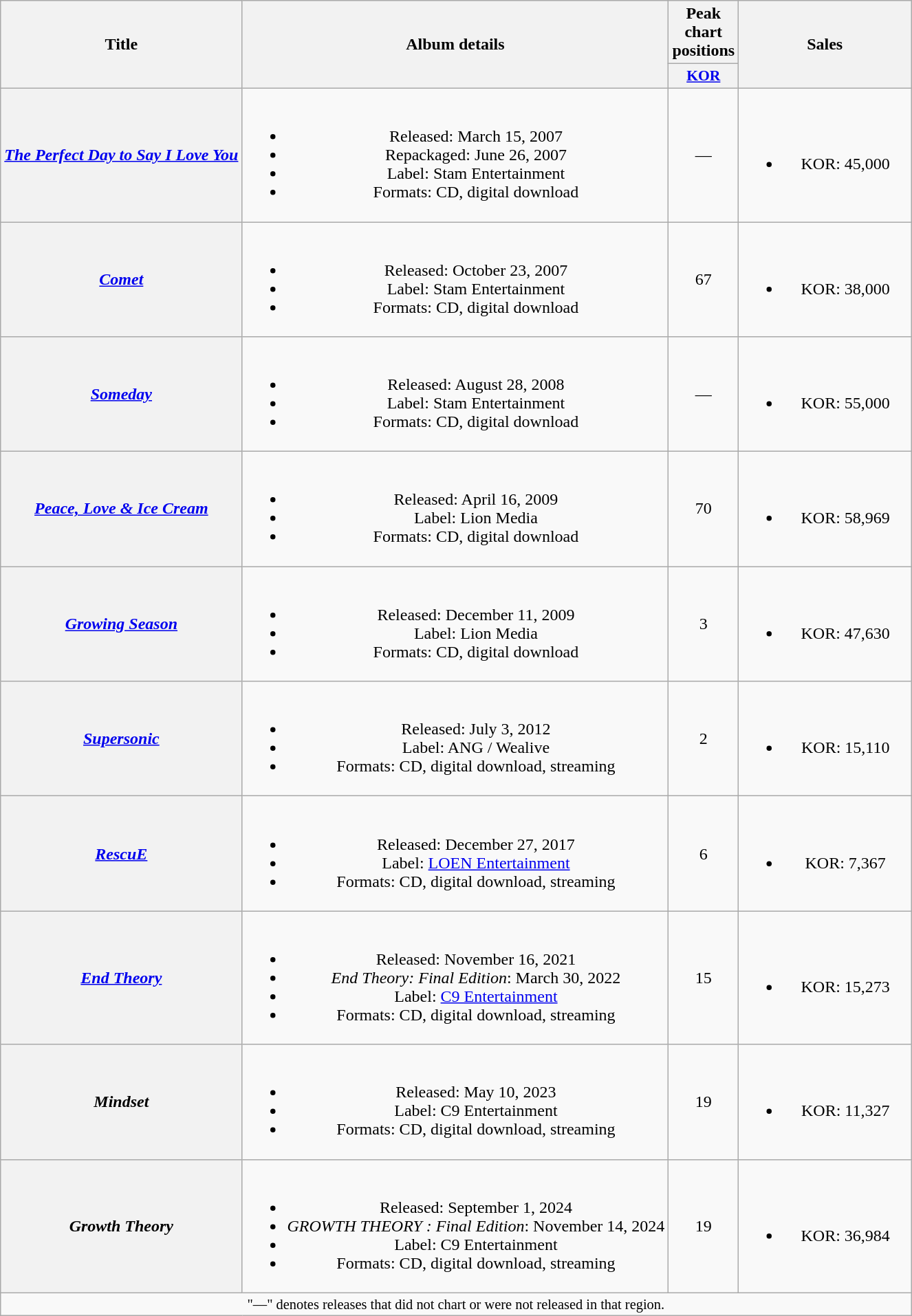<table class="wikitable plainrowheaders" style="text-align:center;">
<tr>
<th rowspan="2">Title</th>
<th rowspan="2">Album details</th>
<th>Peak chart positions</th>
<th rowspan="2" style="width:10em;">Sales</th>
</tr>
<tr>
<th scope="col" style="width:3em;font-size:90%;"><a href='#'>KOR</a><br></th>
</tr>
<tr>
<th scope="row"><em><a href='#'>The Perfect Day to Say I Love You</a></em></th>
<td><br><ul><li>Released: March 15, 2007</li><li>Repackaged: June 26, 2007</li><li>Label: Stam Entertainment</li><li>Formats: CD, digital download</li></ul></td>
<td>—</td>
<td><br><ul><li>KOR: 45,000</li></ul></td>
</tr>
<tr>
<th scope="row"><em><a href='#'>Comet</a></em></th>
<td><br><ul><li>Released: October 23, 2007</li><li>Label: Stam Entertainment</li><li>Formats: CD, digital download</li></ul></td>
<td>67</td>
<td><br><ul><li>KOR: 38,000</li></ul></td>
</tr>
<tr>
<th scope="row"><em><a href='#'>Someday</a></em></th>
<td><br><ul><li>Released: August 28, 2008</li><li>Label: Stam Entertainment</li><li>Formats: CD, digital download</li></ul></td>
<td>—</td>
<td><br><ul><li>KOR: 55,000</li></ul></td>
</tr>
<tr>
<th scope="row"><em><a href='#'>Peace, Love & Ice Cream</a></em></th>
<td><br><ul><li>Released: April 16, 2009</li><li>Label: Lion Media</li><li>Formats: CD, digital download</li></ul></td>
<td>70</td>
<td><br><ul><li>KOR: 58,969</li></ul></td>
</tr>
<tr>
<th scope="row"><em><a href='#'>Growing Season</a></em></th>
<td><br><ul><li>Released: December 11, 2009</li><li>Label: Lion Media</li><li>Formats: CD, digital download</li></ul></td>
<td>3</td>
<td><br><ul><li>KOR: 47,630</li></ul></td>
</tr>
<tr>
<th scope="row"><em><a href='#'>Supersonic</a></em></th>
<td><br><ul><li>Released: July 3, 2012</li><li>Label: ANG / Wealive</li><li>Formats: CD, digital download, streaming</li></ul></td>
<td>2</td>
<td><br><ul><li>KOR: 15,110</li></ul></td>
</tr>
<tr>
<th scope="row"><em><a href='#'>RescuE</a></em></th>
<td><br><ul><li>Released: December 27, 2017</li><li>Label: <a href='#'>LOEN Entertainment</a></li><li>Formats: CD, digital download, streaming</li></ul></td>
<td>6</td>
<td><br><ul><li>KOR: 7,367</li></ul></td>
</tr>
<tr>
<th scope="row"><em><a href='#'>End Theory</a></em></th>
<td><br><ul><li>Released: November 16, 2021</li><li><em>End Theory: Final Edition</em>: March 30, 2022</li><li>Label: <a href='#'>C9 Entertainment</a></li><li>Formats: CD, digital download, streaming</li></ul></td>
<td>15</td>
<td><br><ul><li>KOR: 15,273</li></ul></td>
</tr>
<tr>
<th scope="row"><em>Mindset</em></th>
<td><br><ul><li>Released: May 10, 2023</li><li>Label: C9 Entertainment</li><li>Formats: CD, digital download, streaming</li></ul></td>
<td>19</td>
<td><br><ul><li>KOR: 11,327</li></ul></td>
</tr>
<tr>
<th scope="row"><em>Growth Theory</em></th>
<td><br><ul><li>Released: September 1, 2024</li><li><em>GROWTH THEORY : Final Edition</em>: November 14, 2024</li><li>Label: C9 Entertainment</li><li>Formats: CD, digital download, streaming</li></ul></td>
<td>19</td>
<td><br><ul><li>KOR: 36,984</li></ul></td>
</tr>
<tr>
<td colspan="4" align="center" style="font-size:85%">"—" denotes releases that did not chart or were not released in that region.</td>
</tr>
</table>
